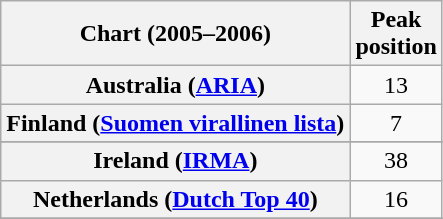<table class="wikitable sortable plainrowheaders">
<tr>
<th scope="col">Chart (2005–2006)</th>
<th scope="col">Peak<br>position</th>
</tr>
<tr>
<th scope="row">Australia (<a href='#'>ARIA</a>)</th>
<td align="center">13</td>
</tr>
<tr>
<th scope="row">Finland (<a href='#'>Suomen virallinen lista</a>)</th>
<td align="center">7</td>
</tr>
<tr>
</tr>
<tr>
<th scope="row">Ireland (<a href='#'>IRMA</a>)</th>
<td align="center">38</td>
</tr>
<tr>
<th scope="row">Netherlands (<a href='#'>Dutch Top 40</a>)</th>
<td align="center">16</td>
</tr>
<tr>
</tr>
<tr>
</tr>
<tr>
</tr>
</table>
